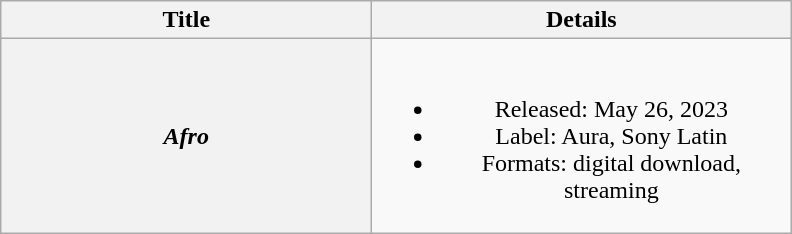<table class="wikitable plainrowheaders" style="text-align:center;">
<tr>
<th scope="col" style="width:15em;">Title</th>
<th scope="col" style="width:17em;">Details</th>
</tr>
<tr>
<th scope="row"><em>Afro</em></th>
<td><br><ul><li>Released: May 26, 2023</li><li>Label: Aura, Sony Latin</li><li>Formats: digital download, streaming</li></ul></td>
</tr>
</table>
